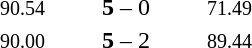<table style="text-align:center">
<tr>
<th width=223></th>
<th width=100></th>
<th width=223></th>
</tr>
<tr>
<td align=right><small><span>90.54</span></small> <strong></strong></td>
<td><strong>5</strong> – 0</td>
<td align=left> <small><span>71.49</span></small></td>
</tr>
<tr>
<td align=right><small><span>90.00</span></small> <strong></strong></td>
<td><strong>5</strong> – 2</td>
<td align=left> <small><span>89.44</span></small></td>
</tr>
</table>
